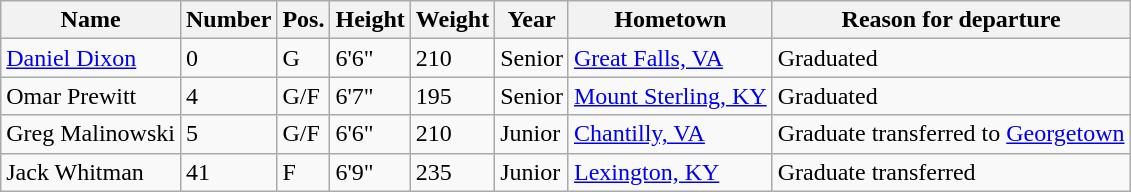<table class="wikitable sortable">
<tr>
<th>Name</th>
<th>Number</th>
<th>Pos.</th>
<th>Height</th>
<th>Weight</th>
<th>Year</th>
<th>Hometown</th>
<th class="unsortable">Reason for departure</th>
</tr>
<tr>
<td><a href='#'>Daniel Dixon</a></td>
<td>0</td>
<td>G</td>
<td>6'6"</td>
<td>210</td>
<td>Senior</td>
<td><a href='#'>Great Falls, VA</a></td>
<td>Graduated</td>
</tr>
<tr>
<td>Omar Prewitt</td>
<td>4</td>
<td>G/F</td>
<td>6'7"</td>
<td>195</td>
<td>Senior</td>
<td><a href='#'>Mount Sterling, KY</a></td>
<td>Graduated</td>
</tr>
<tr>
<td>Greg Malinowski</td>
<td>5</td>
<td>G/F</td>
<td>6'6"</td>
<td>210</td>
<td>Junior</td>
<td><a href='#'>Chantilly, VA</a></td>
<td>Graduate transferred to <a href='#'>Georgetown</a></td>
</tr>
<tr>
<td>Jack Whitman</td>
<td>41</td>
<td>F</td>
<td>6'9"</td>
<td>235</td>
<td>Junior</td>
<td><a href='#'>Lexington, KY</a></td>
<td>Graduate transferred</td>
</tr>
</table>
